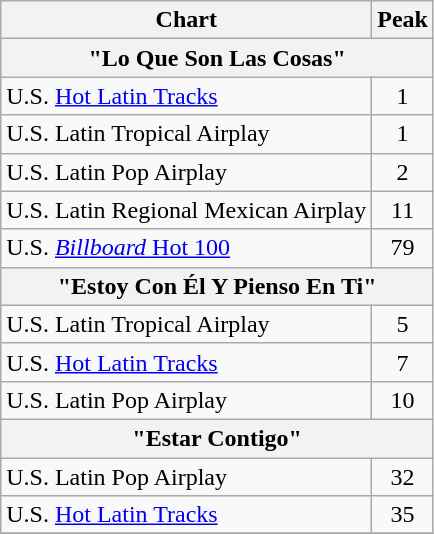<table class="wikitable">
<tr>
<th align="left">Chart</th>
<th align="left">Peak</th>
</tr>
<tr>
<th align="center" colspan="2">"Lo Que Son Las Cosas"</th>
</tr>
<tr>
<td align="left">U.S. <a href='#'>Hot Latin Tracks</a></td>
<td align="center">1</td>
</tr>
<tr>
<td align="left">U.S. Latin Tropical Airplay</td>
<td align="center">1</td>
</tr>
<tr>
<td align="left">U.S. Latin Pop Airplay</td>
<td align="center">2</td>
</tr>
<tr>
<td align="left">U.S. Latin Regional Mexican Airplay</td>
<td align="center">11</td>
</tr>
<tr>
<td align="left">U.S. <a href='#'><em>Billboard</em> Hot 100</a></td>
<td align="center">79</td>
</tr>
<tr>
<th align="center" colspan="2">"Estoy Con Él Y Pienso En Ti"</th>
</tr>
<tr>
<td align="left">U.S. Latin Tropical Airplay</td>
<td align="center">5</td>
</tr>
<tr>
<td align="left">U.S. <a href='#'>Hot Latin Tracks</a></td>
<td align="center">7</td>
</tr>
<tr>
<td align="left">U.S. Latin Pop Airplay</td>
<td align="center">10</td>
</tr>
<tr>
<th align="center" colspan="2">"Estar Contigo"</th>
</tr>
<tr>
<td align="left">U.S. Latin Pop Airplay</td>
<td align="center">32</td>
</tr>
<tr>
<td align="left">U.S. <a href='#'>Hot Latin Tracks</a></td>
<td align="center">35</td>
</tr>
<tr>
</tr>
</table>
